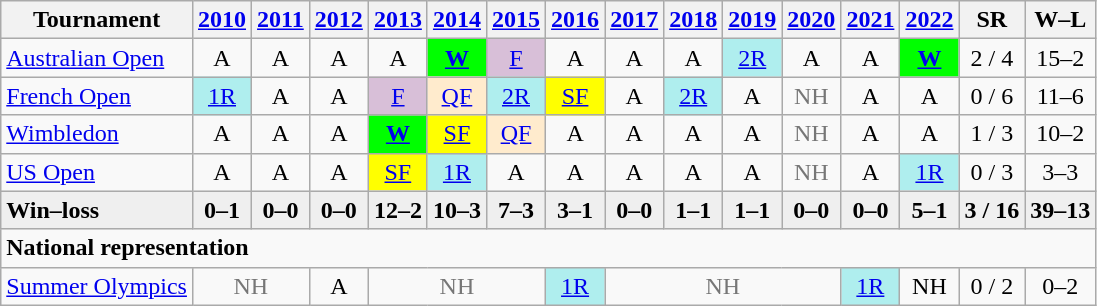<table class=wikitable style=text-align:center>
<tr>
<th>Tournament</th>
<th><a href='#'>2010</a></th>
<th><a href='#'>2011</a></th>
<th><a href='#'>2012</a></th>
<th><a href='#'>2013</a></th>
<th><a href='#'>2014</a></th>
<th><a href='#'>2015</a></th>
<th><a href='#'>2016</a></th>
<th><a href='#'>2017</a></th>
<th><a href='#'>2018</a></th>
<th><a href='#'>2019</a></th>
<th><a href='#'>2020</a></th>
<th><a href='#'>2021</a></th>
<th><a href='#'>2022</a></th>
<th>SR</th>
<th>W–L</th>
</tr>
<tr>
<td style=text-align:left><a href='#'>Australian Open</a></td>
<td>A</td>
<td>A</td>
<td>A</td>
<td>A</td>
<td bgcolor=lime><strong><a href='#'>W</a></strong></td>
<td bgcolor=thistle><a href='#'>F</a></td>
<td>A</td>
<td>A</td>
<td>A</td>
<td bgcolor=afeeee><a href='#'>2R</a></td>
<td>A</td>
<td>A</td>
<td bgcolor=lime><strong><a href='#'>W</a></strong></td>
<td>2 / 4</td>
<td>15–2</td>
</tr>
<tr>
<td style=text-align:left><a href='#'>French Open</a></td>
<td bgcolor=afeeee><a href='#'>1R</a></td>
<td>A</td>
<td>A</td>
<td bgcolor=thistle><a href='#'>F</a></td>
<td bgcolor=ffebcd><a href='#'>QF</a></td>
<td bgcolor=afeeee><a href='#'>2R</a></td>
<td bgcolor=yellow><a href='#'>SF</a></td>
<td>A</td>
<td bgcolor=afeeee><a href='#'>2R</a></td>
<td>A</td>
<td style="color:#767676">NH</td>
<td>A</td>
<td>A</td>
<td>0 / 6</td>
<td>11–6</td>
</tr>
<tr>
<td style=text-align:left><a href='#'>Wimbledon</a></td>
<td>A</td>
<td>A</td>
<td>A</td>
<td bgcolor=lime><strong><a href='#'>W</a></strong></td>
<td bgcolor=yellow><a href='#'>SF</a></td>
<td bgcolor=ffebcd><a href='#'>QF</a></td>
<td>A</td>
<td>A</td>
<td>A</td>
<td>A</td>
<td style="color:#767676">NH</td>
<td>A</td>
<td>A</td>
<td>1 / 3</td>
<td>10–2</td>
</tr>
<tr>
<td style=text-align:left><a href='#'>US Open</a></td>
<td>A</td>
<td>A</td>
<td>A</td>
<td bgcolor=yellow><a href='#'>SF</a></td>
<td bgcolor=afeeee><a href='#'>1R</a></td>
<td>A</td>
<td>A</td>
<td>A</td>
<td>A</td>
<td>A</td>
<td style="color:#767676">NH</td>
<td>A</td>
<td bgcolor=afeeee><a href='#'>1R</a></td>
<td>0 / 3</td>
<td>3–3</td>
</tr>
<tr style=background:#efefef;font-weight:bold>
<td style=text-align:left>Win–loss</td>
<td>0–1</td>
<td>0–0</td>
<td>0–0</td>
<td>12–2</td>
<td>10–3</td>
<td>7–3</td>
<td>3–1</td>
<td>0–0</td>
<td>1–1</td>
<td>1–1</td>
<td>0–0</td>
<td>0–0</td>
<td>5–1</td>
<td>3 / 16</td>
<td>39–13</td>
</tr>
<tr>
<td colspan="16" align="left"><strong>National representation</strong></td>
</tr>
<tr>
<td align=left><a href='#'>Summer Olympics</a></td>
<td colspan=2 style=color:#767676>NH</td>
<td>A</td>
<td colspan=3 style=color:#767676>NH</td>
<td bgcolor=afeeee><a href='#'>1R</a></td>
<td colspan=4 style=color:#767676>NH</td>
<td bgcolor=afeeee><a href='#'>1R</a></td>
<td>NH</td>
<td>0 / 2</td>
<td>0–2</td>
</tr>
</table>
